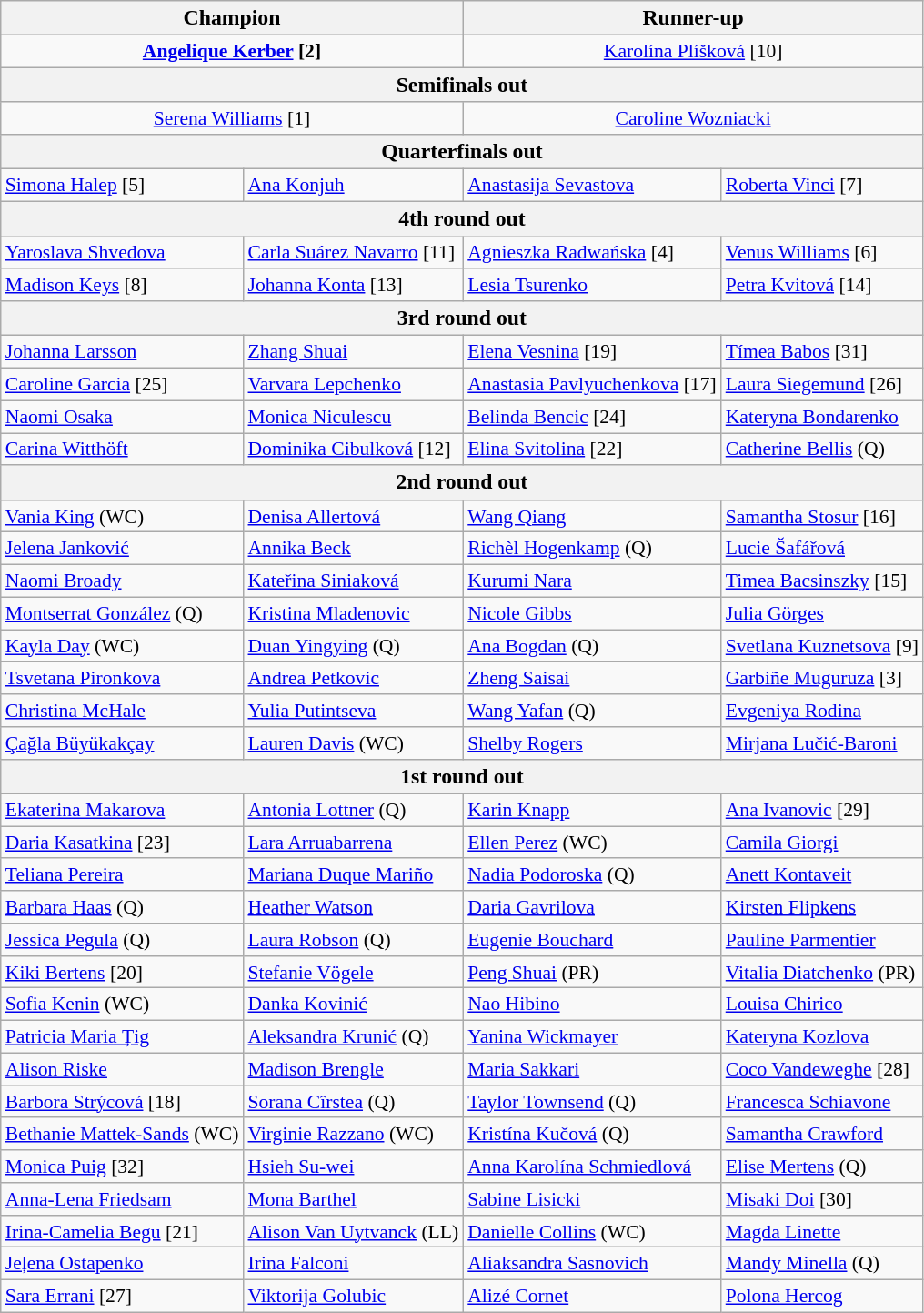<table class="wikitable collapsible collapsed" style="font-size:90%">
<tr style="font-size:110%">
<th colspan="2">Champion</th>
<th colspan="2">Runner-up</th>
</tr>
<tr style="text-align:center;">
<td colspan="2"><strong> <a href='#'>Angelique Kerber</a> [2]</strong></td>
<td colspan="2"> <a href='#'>Karolína Plíšková</a> [10]</td>
</tr>
<tr style="font-size:110%">
<th colspan="4">Semifinals out</th>
</tr>
<tr style="text-align:center;">
<td colspan="2"> <a href='#'>Serena Williams</a> [1]</td>
<td colspan="2"> <a href='#'>Caroline Wozniacki</a></td>
</tr>
<tr style="font-size:110%">
<th colspan="4">Quarterfinals out</th>
</tr>
<tr>
<td> <a href='#'>Simona Halep</a> [5]</td>
<td> <a href='#'>Ana Konjuh</a></td>
<td> <a href='#'>Anastasija Sevastova</a></td>
<td> <a href='#'>Roberta Vinci</a> [7]</td>
</tr>
<tr style="font-size:110%">
<th colspan="4">4th round out</th>
</tr>
<tr>
<td> <a href='#'>Yaroslava Shvedova</a></td>
<td> <a href='#'>Carla Suárez Navarro</a> [11]</td>
<td> <a href='#'>Agnieszka Radwańska</a> [4]</td>
<td> <a href='#'>Venus Williams</a> [6]</td>
</tr>
<tr>
<td> <a href='#'>Madison Keys</a> [8]</td>
<td> <a href='#'>Johanna Konta</a> [13]</td>
<td> <a href='#'>Lesia Tsurenko</a></td>
<td> <a href='#'>Petra Kvitová</a> [14]</td>
</tr>
<tr style="font-size:110%">
<th colspan="4">3rd round out</th>
</tr>
<tr>
<td> <a href='#'>Johanna Larsson</a></td>
<td> <a href='#'>Zhang Shuai</a></td>
<td> <a href='#'>Elena Vesnina</a> [19]</td>
<td> <a href='#'>Tímea Babos</a> [31]</td>
</tr>
<tr>
<td> <a href='#'>Caroline Garcia</a> [25]</td>
<td> <a href='#'>Varvara Lepchenko</a></td>
<td> <a href='#'>Anastasia Pavlyuchenkova</a> [17]</td>
<td> <a href='#'>Laura Siegemund</a> [26]</td>
</tr>
<tr>
<td> <a href='#'>Naomi Osaka</a></td>
<td> <a href='#'>Monica Niculescu</a></td>
<td> <a href='#'>Belinda Bencic</a> [24]</td>
<td> <a href='#'>Kateryna Bondarenko</a></td>
</tr>
<tr>
<td> <a href='#'>Carina Witthöft</a></td>
<td> <a href='#'>Dominika Cibulková</a> [12]</td>
<td> <a href='#'>Elina Svitolina</a> [22]</td>
<td> <a href='#'>Catherine Bellis</a> (Q)</td>
</tr>
<tr style="font-size:110%">
<th colspan="4">2nd round out</th>
</tr>
<tr>
<td> <a href='#'>Vania King</a> (WC)</td>
<td> <a href='#'>Denisa Allertová</a></td>
<td> <a href='#'>Wang Qiang</a></td>
<td> <a href='#'>Samantha Stosur</a> [16]</td>
</tr>
<tr>
<td> <a href='#'>Jelena Janković</a></td>
<td> <a href='#'>Annika Beck</a></td>
<td> <a href='#'>Richèl Hogenkamp</a> (Q)</td>
<td> <a href='#'>Lucie Šafářová</a></td>
</tr>
<tr>
<td> <a href='#'>Naomi Broady</a></td>
<td> <a href='#'>Kateřina Siniaková</a></td>
<td> <a href='#'>Kurumi Nara</a></td>
<td> <a href='#'>Timea Bacsinszky</a> [15]</td>
</tr>
<tr>
<td> <a href='#'>Montserrat González</a> (Q)</td>
<td> <a href='#'>Kristina Mladenovic</a></td>
<td> <a href='#'>Nicole Gibbs</a></td>
<td> <a href='#'>Julia Görges</a></td>
</tr>
<tr>
<td> <a href='#'>Kayla Day</a> (WC)</td>
<td> <a href='#'>Duan Yingying</a> (Q)</td>
<td> <a href='#'>Ana Bogdan</a> (Q)</td>
<td> <a href='#'>Svetlana Kuznetsova</a> [9]</td>
</tr>
<tr>
<td> <a href='#'>Tsvetana Pironkova</a></td>
<td> <a href='#'>Andrea Petkovic</a></td>
<td> <a href='#'>Zheng Saisai</a></td>
<td> <a href='#'>Garbiñe Muguruza</a> [3]</td>
</tr>
<tr>
<td> <a href='#'>Christina McHale</a></td>
<td> <a href='#'>Yulia Putintseva</a></td>
<td> <a href='#'>Wang Yafan</a> (Q)</td>
<td> <a href='#'>Evgeniya Rodina</a></td>
</tr>
<tr>
<td> <a href='#'>Çağla Büyükakçay</a></td>
<td> <a href='#'>Lauren Davis</a> (WC)</td>
<td> <a href='#'>Shelby Rogers</a></td>
<td> <a href='#'>Mirjana Lučić-Baroni</a></td>
</tr>
<tr style="font-size:110%">
<th colspan="4">1st round out</th>
</tr>
<tr>
<td> <a href='#'>Ekaterina Makarova</a></td>
<td> <a href='#'>Antonia Lottner</a> (Q)</td>
<td> <a href='#'>Karin Knapp</a></td>
<td> <a href='#'>Ana Ivanovic</a> [29]</td>
</tr>
<tr>
<td> <a href='#'>Daria Kasatkina</a> [23]</td>
<td> <a href='#'>Lara Arruabarrena</a></td>
<td> <a href='#'>Ellen Perez</a> (WC)</td>
<td> <a href='#'>Camila Giorgi</a></td>
</tr>
<tr>
<td> <a href='#'>Teliana Pereira</a></td>
<td> <a href='#'>Mariana Duque Mariño</a></td>
<td> <a href='#'>Nadia Podoroska</a> (Q)</td>
<td> <a href='#'>Anett Kontaveit</a></td>
</tr>
<tr>
<td> <a href='#'>Barbara Haas</a> (Q)</td>
<td> <a href='#'>Heather Watson</a></td>
<td> <a href='#'>Daria Gavrilova</a></td>
<td> <a href='#'>Kirsten Flipkens</a></td>
</tr>
<tr>
<td> <a href='#'>Jessica Pegula</a> (Q)</td>
<td> <a href='#'>Laura Robson</a> (Q)</td>
<td> <a href='#'>Eugenie Bouchard</a></td>
<td> <a href='#'>Pauline Parmentier</a></td>
</tr>
<tr>
<td> <a href='#'>Kiki Bertens</a> [20]</td>
<td> <a href='#'>Stefanie Vögele</a></td>
<td> <a href='#'>Peng Shuai</a> (PR)</td>
<td> <a href='#'>Vitalia Diatchenko</a> (PR)</td>
</tr>
<tr>
<td> <a href='#'>Sofia Kenin</a> (WC)</td>
<td> <a href='#'>Danka Kovinić</a></td>
<td> <a href='#'>Nao Hibino</a></td>
<td> <a href='#'>Louisa Chirico</a></td>
</tr>
<tr>
<td> <a href='#'>Patricia Maria Țig</a></td>
<td> <a href='#'>Aleksandra Krunić</a> (Q)</td>
<td> <a href='#'>Yanina Wickmayer</a></td>
<td> <a href='#'>Kateryna Kozlova</a></td>
</tr>
<tr>
<td> <a href='#'>Alison Riske</a></td>
<td> <a href='#'>Madison Brengle</a></td>
<td> <a href='#'>Maria Sakkari</a></td>
<td> <a href='#'>Coco Vandeweghe</a> [28]</td>
</tr>
<tr>
<td> <a href='#'>Barbora Strýcová</a> [18]</td>
<td> <a href='#'>Sorana Cîrstea</a> (Q)</td>
<td> <a href='#'>Taylor Townsend</a> (Q)</td>
<td> <a href='#'>Francesca Schiavone</a></td>
</tr>
<tr>
<td> <a href='#'>Bethanie Mattek-Sands</a> (WC)</td>
<td> <a href='#'>Virginie Razzano</a> (WC)</td>
<td> <a href='#'>Kristína Kučová</a> (Q)</td>
<td> <a href='#'>Samantha Crawford</a></td>
</tr>
<tr>
<td> <a href='#'>Monica Puig</a> [32]</td>
<td> <a href='#'>Hsieh Su-wei</a></td>
<td> <a href='#'>Anna Karolína Schmiedlová</a></td>
<td> <a href='#'>Elise Mertens</a> (Q)</td>
</tr>
<tr>
<td> <a href='#'>Anna-Lena Friedsam</a></td>
<td> <a href='#'>Mona Barthel</a></td>
<td> <a href='#'>Sabine Lisicki</a></td>
<td> <a href='#'>Misaki Doi</a> [30]</td>
</tr>
<tr>
<td> <a href='#'>Irina-Camelia Begu</a> [21]</td>
<td> <a href='#'>Alison Van Uytvanck</a> (LL)</td>
<td> <a href='#'>Danielle Collins</a> (WC)</td>
<td> <a href='#'>Magda Linette</a></td>
</tr>
<tr>
<td> <a href='#'>Jeļena Ostapenko</a></td>
<td> <a href='#'>Irina Falconi</a></td>
<td> <a href='#'>Aliaksandra Sasnovich</a></td>
<td> <a href='#'>Mandy Minella</a> (Q)</td>
</tr>
<tr>
<td> <a href='#'>Sara Errani</a> [27]</td>
<td> <a href='#'>Viktorija Golubic</a></td>
<td> <a href='#'>Alizé Cornet</a></td>
<td> <a href='#'>Polona Hercog</a></td>
</tr>
</table>
